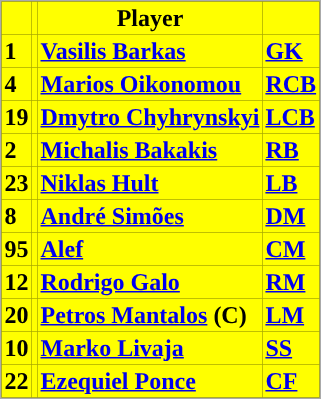<table class="toccolours" border="0" cellpadding="2" cellspacing="0" align="center" style="margin: 0.5em 0 1em 1em; background: #000000; border: 1px #aaaaaa solid;">
<tr bgcolor=#FFFF00>
<th></th>
<th></th>
<th>Player</th>
<th></th>
</tr>
<tr bgcolor=#FFFF00>
<td><strong>1</strong></td>
<td></td>
<td><a href='#'><span><strong>Vasilis Barkas</strong></span></a></td>
<td><a href='#'><strong>GK</strong></a></td>
</tr>
<tr bgcolor=#FFFF00>
<td><strong>4</strong></td>
<td></td>
<td><a href='#'><span><strong>Marios Oikonomou</strong></span></a></td>
<td><a href='#'><strong>RCB</strong></a></td>
</tr>
<tr bgcolor=#FFFF00>
<td><strong>19</strong></td>
<td></td>
<td><a href='#'><span><strong>Dmytro Chyhrynskyi</strong></span></a></td>
<td><a href='#'><strong>LCB</strong></a></td>
</tr>
<tr bgcolor=#FFFF00>
<td><strong>2</strong></td>
<td></td>
<td><a href='#'><span><strong>Michalis Bakakis</strong></span></a></td>
<td><a href='#'><strong>RB</strong></a></td>
</tr>
<tr bgcolor=#FFFF00>
<td><strong>23</strong></td>
<td></td>
<td><a href='#'><span><strong>Niklas Hult</strong></span></a></td>
<td><a href='#'><strong>LB</strong></a></td>
</tr>
<tr bgcolor=#FFFF00>
<td><strong>8</strong></td>
<td></td>
<td><a href='#'><span><strong>André Simões</strong></span></a></td>
<td><a href='#'><strong>DM</strong></a></td>
</tr>
<tr bgcolor=#FFFF00>
<td><strong>95</strong></td>
<td></td>
<td><a href='#'><span><strong>Alef</strong></span></a></td>
<td><a href='#'><strong>CM</strong></a></td>
</tr>
<tr bgcolor=#FFFF00>
<td><strong>12</strong></td>
<td></td>
<td><a href='#'><span><strong>Rodrigo Galo</strong></span></a></td>
<td><a href='#'><strong>RM</strong></a></td>
</tr>
<tr bgcolor=#FFFF00>
<td><strong>20</strong></td>
<td></td>
<td><a href='#'><span><strong>Petros Mantalos</strong></span></a> <strong>(C)</strong></td>
<td><a href='#'><strong>LM</strong></a></td>
</tr>
<tr bgcolor=#FFFF00>
<td><strong>10</strong></td>
<td></td>
<td><a href='#'><span><strong>Marko Livaja</strong></span></a></td>
<td><a href='#'><strong>SS</strong></a></td>
</tr>
<tr bgcolor=#FFFF00>
<td><strong>22</strong></td>
<td></td>
<td><a href='#'><span><strong>Ezequiel Ponce</strong></span></a></td>
<td><a href='#'><strong>CF</strong></a></td>
</tr>
</table>
